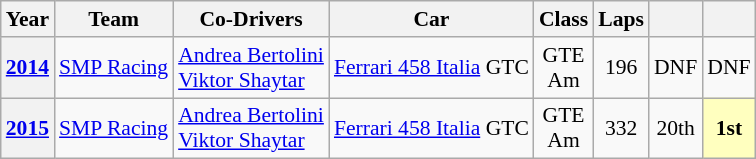<table class="wikitable" style="text-align:center; font-size:90%">
<tr>
<th>Year</th>
<th>Team</th>
<th>Co-Drivers</th>
<th>Car</th>
<th>Class</th>
<th>Laps</th>
<th></th>
<th></th>
</tr>
<tr>
<th><a href='#'>2014</a></th>
<td align=left> <a href='#'>SMP Racing</a></td>
<td align=left> <a href='#'>Andrea Bertolini</a><br> <a href='#'>Viktor Shaytar</a></td>
<td align=left><a href='#'>Ferrari 458 Italia</a> GTC</td>
<td>GTE<br>Am</td>
<td>196</td>
<td>DNF</td>
<td>DNF</td>
</tr>
<tr>
<th><a href='#'>2015</a></th>
<td align=left> <a href='#'>SMP Racing</a></td>
<td align=left> <a href='#'>Andrea Bertolini</a><br> <a href='#'>Viktor Shaytar</a></td>
<td align=left><a href='#'>Ferrari 458 Italia</a> GTC</td>
<td>GTE<br>Am</td>
<td>332</td>
<td>20th</td>
<td style="background:#FFFFBF;"><strong>1st</strong></td>
</tr>
</table>
